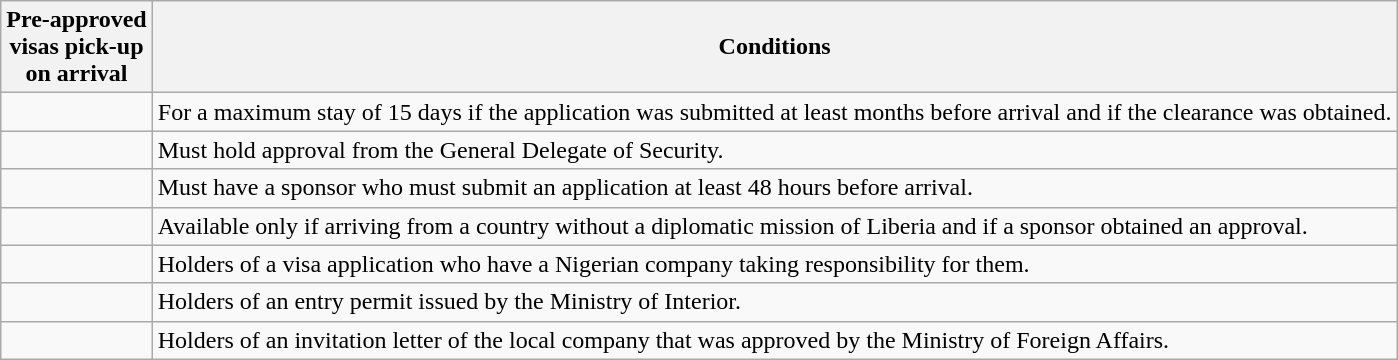<table class="wikitable">
<tr>
<th>Pre-approved<br>visas pick-up<br>on arrival</th>
<th>Conditions</th>
</tr>
<tr>
<td></td>
<td>For a maximum stay of 15 days if the application was submitted at least  months before arrival and if the clearance was obtained.</td>
</tr>
<tr>
<td></td>
<td>Must hold approval from the General Delegate of Security.</td>
</tr>
<tr>
<td></td>
<td>Must have a sponsor who must submit an application at least 48 hours before arrival.</td>
</tr>
<tr>
<td></td>
<td>Available only if arriving from a country without a diplomatic mission of Liberia and if a sponsor obtained an approval.</td>
</tr>
<tr>
<td></td>
<td>Holders of a visa application who have a Nigerian company taking responsibility for them.</td>
</tr>
<tr>
<td></td>
<td>Holders of an entry permit issued by the Ministry of Interior.</td>
</tr>
<tr>
<td></td>
<td>Holders of an invitation letter of the local company that was approved by the Ministry of Foreign Affairs.</td>
</tr>
</table>
